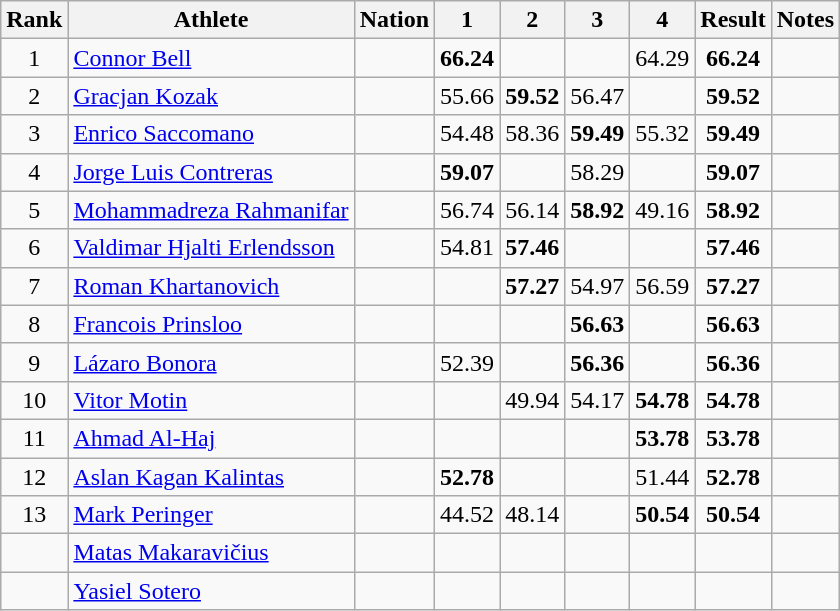<table class="wikitable sortable" style="text-align:center">
<tr>
<th>Rank</th>
<th>Athlete</th>
<th>Nation</th>
<th>1</th>
<th>2</th>
<th>3</th>
<th>4</th>
<th>Result</th>
<th>Notes</th>
</tr>
<tr>
<td>1</td>
<td align=left><a href='#'>Connor Bell</a></td>
<td align=left></td>
<td><strong>66.24</strong></td>
<td></td>
<td></td>
<td>64.29</td>
<td><strong>66.24</strong></td>
<td></td>
</tr>
<tr>
<td>2</td>
<td align=left><a href='#'>Gracjan Kozak</a></td>
<td align=left></td>
<td>55.66</td>
<td><strong>59.52</strong></td>
<td>56.47</td>
<td></td>
<td><strong>59.52</strong></td>
<td></td>
</tr>
<tr>
<td>3</td>
<td align=left><a href='#'>Enrico Saccomano</a></td>
<td align=left></td>
<td>54.48</td>
<td>58.36</td>
<td><strong>59.49</strong></td>
<td>55.32</td>
<td><strong>59.49</strong></td>
<td></td>
</tr>
<tr>
<td>4</td>
<td align=left><a href='#'>Jorge Luis Contreras</a></td>
<td align=left></td>
<td><strong>59.07</strong></td>
<td></td>
<td>58.29</td>
<td></td>
<td><strong>59.07</strong></td>
<td></td>
</tr>
<tr>
<td>5</td>
<td align=left><a href='#'>Mohammadreza Rahmanifar</a></td>
<td align=left></td>
<td>56.74</td>
<td>56.14</td>
<td><strong>58.92</strong></td>
<td>49.16</td>
<td><strong>58.92</strong></td>
<td></td>
</tr>
<tr>
<td>6</td>
<td align=left><a href='#'>Valdimar Hjalti Erlendsson</a></td>
<td align=left></td>
<td>54.81</td>
<td><strong>57.46</strong></td>
<td></td>
<td></td>
<td><strong>57.46</strong></td>
<td></td>
</tr>
<tr>
<td>7</td>
<td align=left><a href='#'>Roman Khartanovich</a></td>
<td align=left></td>
<td></td>
<td><strong>57.27</strong></td>
<td>54.97</td>
<td>56.59</td>
<td><strong>57.27</strong></td>
<td></td>
</tr>
<tr>
<td>8</td>
<td align=left><a href='#'>Francois Prinsloo</a></td>
<td align=left></td>
<td></td>
<td></td>
<td><strong>56.63</strong></td>
<td></td>
<td><strong>56.63</strong></td>
<td></td>
</tr>
<tr>
<td>9</td>
<td align=left><a href='#'>Lázaro Bonora</a></td>
<td align=left></td>
<td>52.39</td>
<td></td>
<td><strong>56.36</strong></td>
<td></td>
<td><strong>56.36</strong></td>
<td></td>
</tr>
<tr>
<td>10</td>
<td align=left><a href='#'>Vitor Motin</a></td>
<td align=left></td>
<td></td>
<td>49.94</td>
<td>54.17</td>
<td><strong>54.78</strong></td>
<td><strong>54.78</strong></td>
<td></td>
</tr>
<tr>
<td>11</td>
<td align=left><a href='#'>Ahmad Al-Haj</a></td>
<td align=left></td>
<td></td>
<td></td>
<td></td>
<td><strong>53.78</strong></td>
<td><strong>53.78</strong></td>
<td></td>
</tr>
<tr>
<td>12</td>
<td align=left><a href='#'>Aslan Kagan Kalintas</a></td>
<td align=left></td>
<td><strong>52.78</strong></td>
<td></td>
<td></td>
<td>51.44</td>
<td><strong>52.78</strong></td>
<td></td>
</tr>
<tr>
<td>13</td>
<td align=left><a href='#'>Mark Peringer</a></td>
<td align=left></td>
<td>44.52</td>
<td>48.14</td>
<td></td>
<td><strong>50.54</strong></td>
<td><strong>50.54</strong></td>
<td></td>
</tr>
<tr>
<td></td>
<td align=left><a href='#'>Matas Makaravičius</a></td>
<td align=left></td>
<td></td>
<td></td>
<td></td>
<td></td>
<td><strong></strong></td>
<td></td>
</tr>
<tr>
<td></td>
<td align=left><a href='#'>Yasiel Sotero</a></td>
<td align=left></td>
<td></td>
<td></td>
<td></td>
<td></td>
<td><strong></strong></td>
<td></td>
</tr>
</table>
